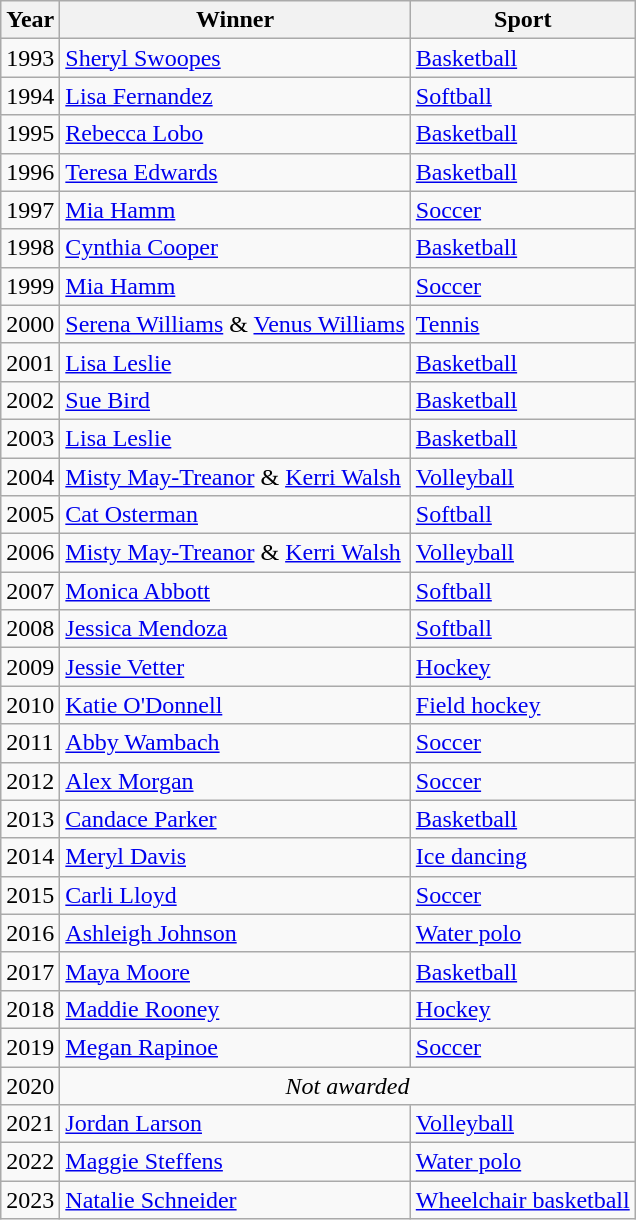<table class="wikitable sortable">
<tr>
<th>Year</th>
<th>Winner</th>
<th>Sport</th>
</tr>
<tr>
<td>1993</td>
<td> <a href='#'>Sheryl Swoopes</a></td>
<td><a href='#'>Basketball</a></td>
</tr>
<tr>
<td>1994</td>
<td> <a href='#'>Lisa Fernandez</a></td>
<td><a href='#'>Softball</a></td>
</tr>
<tr>
<td>1995</td>
<td> <a href='#'>Rebecca Lobo</a></td>
<td><a href='#'>Basketball</a></td>
</tr>
<tr>
<td>1996</td>
<td> <a href='#'>Teresa Edwards</a></td>
<td><a href='#'>Basketball</a></td>
</tr>
<tr>
<td>1997</td>
<td> <a href='#'>Mia Hamm</a></td>
<td><a href='#'>Soccer</a></td>
</tr>
<tr>
<td>1998</td>
<td> <a href='#'>Cynthia Cooper</a></td>
<td><a href='#'>Basketball</a></td>
</tr>
<tr>
<td>1999</td>
<td> <a href='#'>Mia Hamm</a></td>
<td><a href='#'>Soccer</a></td>
</tr>
<tr>
<td>2000</td>
<td> <a href='#'>Serena Williams</a> & <a href='#'>Venus Williams</a></td>
<td><a href='#'>Tennis</a></td>
</tr>
<tr>
<td>2001</td>
<td> <a href='#'>Lisa Leslie</a></td>
<td><a href='#'>Basketball</a></td>
</tr>
<tr>
<td>2002</td>
<td> <a href='#'>Sue Bird</a></td>
<td><a href='#'>Basketball</a></td>
</tr>
<tr>
<td>2003</td>
<td> <a href='#'>Lisa Leslie</a></td>
<td><a href='#'>Basketball</a></td>
</tr>
<tr>
<td>2004</td>
<td> <a href='#'>Misty May-Treanor</a> & <a href='#'>Kerri Walsh</a></td>
<td><a href='#'>Volleyball</a></td>
</tr>
<tr>
<td>2005</td>
<td> <a href='#'>Cat Osterman</a></td>
<td><a href='#'>Softball</a></td>
</tr>
<tr>
<td>2006</td>
<td> <a href='#'>Misty May-Treanor</a> & <a href='#'>Kerri Walsh</a></td>
<td><a href='#'>Volleyball</a></td>
</tr>
<tr>
<td>2007</td>
<td> <a href='#'>Monica Abbott</a></td>
<td><a href='#'>Softball</a></td>
</tr>
<tr>
<td>2008</td>
<td> <a href='#'>Jessica Mendoza</a></td>
<td><a href='#'>Softball</a></td>
</tr>
<tr>
<td>2009</td>
<td> <a href='#'>Jessie Vetter</a></td>
<td><a href='#'>Hockey</a></td>
</tr>
<tr>
<td>2010</td>
<td> <a href='#'>Katie O'Donnell</a></td>
<td><a href='#'>Field hockey</a></td>
</tr>
<tr>
<td>2011</td>
<td> <a href='#'>Abby Wambach</a></td>
<td><a href='#'>Soccer</a></td>
</tr>
<tr>
<td>2012</td>
<td> <a href='#'>Alex Morgan</a></td>
<td><a href='#'>Soccer</a></td>
</tr>
<tr>
<td>2013</td>
<td> <a href='#'>Candace Parker</a></td>
<td><a href='#'>Basketball</a></td>
</tr>
<tr>
<td>2014</td>
<td> <a href='#'>Meryl Davis</a></td>
<td><a href='#'>Ice dancing</a></td>
</tr>
<tr>
<td>2015</td>
<td> <a href='#'>Carli Lloyd</a></td>
<td><a href='#'>Soccer</a></td>
</tr>
<tr>
<td>2016</td>
<td> <a href='#'>Ashleigh Johnson</a></td>
<td><a href='#'>Water polo</a></td>
</tr>
<tr>
<td>2017</td>
<td> <a href='#'>Maya Moore</a></td>
<td><a href='#'>Basketball</a></td>
</tr>
<tr>
<td>2018</td>
<td> <a href='#'>Maddie Rooney</a></td>
<td><a href='#'>Hockey</a></td>
</tr>
<tr>
<td>2019</td>
<td> <a href='#'>Megan Rapinoe</a></td>
<td><a href='#'>Soccer</a></td>
</tr>
<tr>
<td>2020</td>
<td colspan=2 align=center><em>Not awarded</em></td>
</tr>
<tr>
<td>2021</td>
<td> <a href='#'>Jordan Larson</a></td>
<td><a href='#'>Volleyball</a></td>
</tr>
<tr>
<td>2022</td>
<td> <a href='#'>Maggie Steffens</a></td>
<td><a href='#'>Water polo</a></td>
</tr>
<tr>
<td>2023</td>
<td> <a href='#'>Natalie Schneider</a></td>
<td><a href='#'>Wheelchair basketball</a></td>
</tr>
</table>
